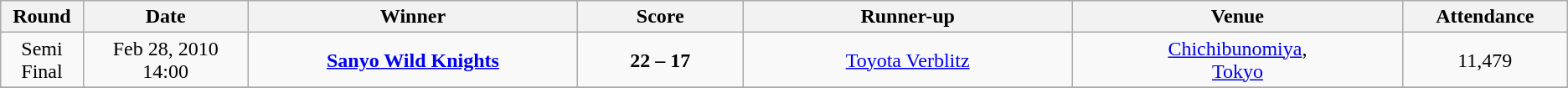<table class="wikitable" style="text-align: center;">
<tr>
<th width=5%>Round</th>
<th width=10%>Date</th>
<th width=20%>Winner</th>
<th width=10%>Score</th>
<th width=20%>Runner-up</th>
<th width=20%>Venue</th>
<th width=10%>Attendance</th>
</tr>
<tr>
<td>Semi Final</td>
<td>Feb 28, 2010 14:00<br></td>
<td><strong><a href='#'>Sanyo Wild Knights</a></strong></td>
<td><strong>22 – 17</strong><br></td>
<td><a href='#'>Toyota Verblitz</a></td>
<td><a href='#'>Chichibunomiya</a>,<br><a href='#'>Tokyo</a></td>
<td>11,479</td>
</tr>
<tr>
</tr>
</table>
